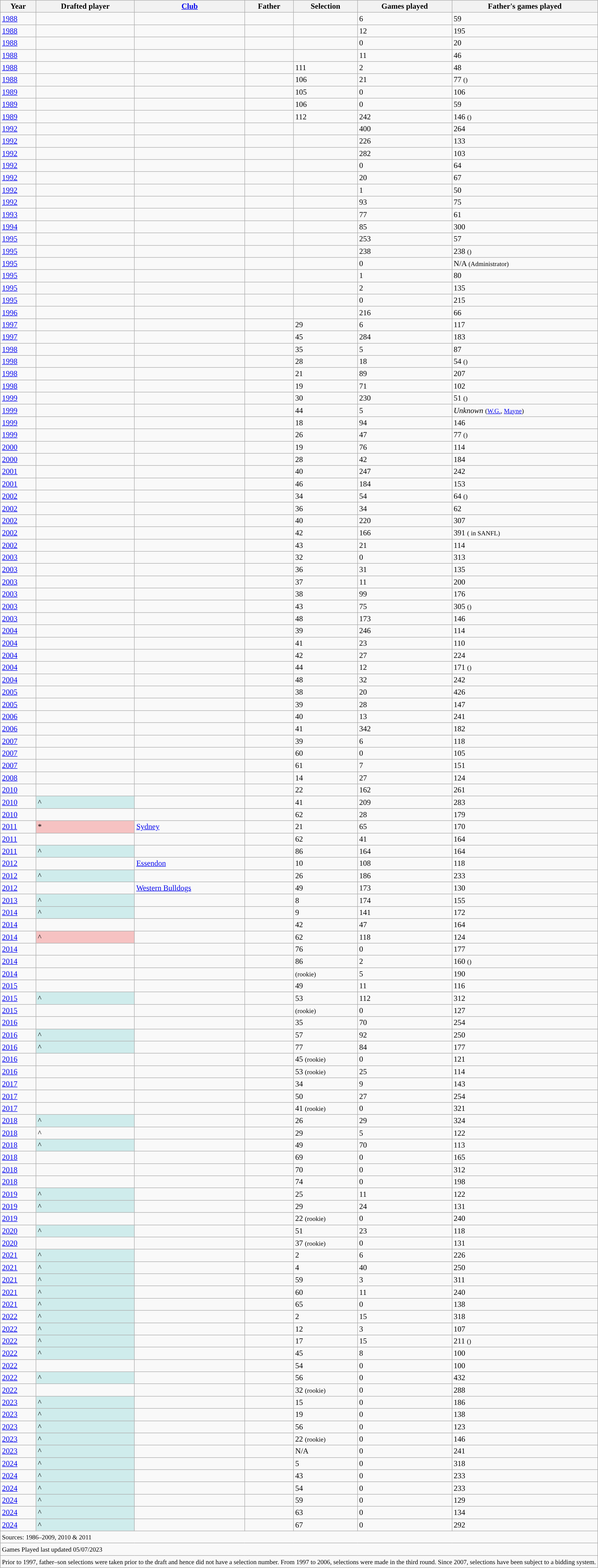<table class="wikitable sortable">
<tr>
<th>Year</th>
<th>Drafted player</th>
<th><a href='#'>Club</a></th>
<th>Father</th>
<th data-sort-type="number">Selection</th>
<th>Games played</th>
<th>Father's games played</th>
</tr>
<tr>
<td><a href='#'>1988</a></td>
<td></td>
<td></td>
<td></td>
<td></td>
<td>6</td>
<td>59</td>
</tr>
<tr>
<td><a href='#'>1988</a></td>
<td></td>
<td></td>
<td></td>
<td></td>
<td>12</td>
<td>195</td>
</tr>
<tr>
<td><a href='#'>1988</a></td>
<td></td>
<td></td>
<td></td>
<td></td>
<td>0</td>
<td>20</td>
</tr>
<tr>
<td><a href='#'>1988</a></td>
<td></td>
<td></td>
<td></td>
<td></td>
<td>11</td>
<td>46</td>
</tr>
<tr>
<td><a href='#'>1988</a></td>
<td></td>
<td></td>
<td></td>
<td>111</td>
<td>2</td>
<td>48</td>
</tr>
<tr>
<td><a href='#'>1988</a></td>
<td></td>
<td></td>
<td></td>
<td>106</td>
<td>21</td>
<td>77 <small>()</small></td>
</tr>
<tr>
<td><a href='#'>1989</a></td>
<td></td>
<td></td>
<td></td>
<td>105</td>
<td>0</td>
<td>106</td>
</tr>
<tr>
<td><a href='#'>1989</a></td>
<td></td>
<td></td>
<td></td>
<td>106</td>
<td>0</td>
<td>59</td>
</tr>
<tr>
<td><a href='#'>1989</a></td>
<td></td>
<td></td>
<td></td>
<td>112</td>
<td>242</td>
<td>146 <small>()</small></td>
</tr>
<tr>
<td><a href='#'>1992</a></td>
<td></td>
<td></td>
<td></td>
<td></td>
<td>400</td>
<td>264</td>
</tr>
<tr>
<td><a href='#'>1992</a></td>
<td></td>
<td></td>
<td></td>
<td></td>
<td>226</td>
<td>133</td>
</tr>
<tr>
<td><a href='#'>1992</a></td>
<td></td>
<td></td>
<td></td>
<td></td>
<td>282</td>
<td>103</td>
</tr>
<tr>
<td><a href='#'>1992</a></td>
<td></td>
<td></td>
<td></td>
<td></td>
<td>0</td>
<td>64</td>
</tr>
<tr>
<td><a href='#'>1992</a></td>
<td></td>
<td></td>
<td></td>
<td></td>
<td>20</td>
<td>67</td>
</tr>
<tr>
<td><a href='#'>1992</a></td>
<td></td>
<td></td>
<td></td>
<td></td>
<td>1</td>
<td>50</td>
</tr>
<tr>
<td><a href='#'>1992</a></td>
<td></td>
<td></td>
<td></td>
<td></td>
<td>93</td>
<td>75</td>
</tr>
<tr>
<td><a href='#'>1993</a></td>
<td></td>
<td></td>
<td></td>
<td></td>
<td>77</td>
<td>61</td>
</tr>
<tr>
<td><a href='#'>1994</a></td>
<td></td>
<td></td>
<td></td>
<td></td>
<td>85</td>
<td>300</td>
</tr>
<tr>
<td><a href='#'>1995</a></td>
<td></td>
<td></td>
<td></td>
<td></td>
<td>253</td>
<td>57</td>
</tr>
<tr>
<td><a href='#'>1995</a></td>
<td></td>
<td></td>
<td></td>
<td></td>
<td>238</td>
<td>238 <small>()</small></td>
</tr>
<tr>
<td><a href='#'>1995</a></td>
<td></td>
<td></td>
<td></td>
<td></td>
<td>0</td>
<td>N/A <small>(Administrator)</small></td>
</tr>
<tr>
<td><a href='#'>1995</a></td>
<td></td>
<td></td>
<td></td>
<td></td>
<td>1</td>
<td>80</td>
</tr>
<tr>
<td><a href='#'>1995</a></td>
<td></td>
<td></td>
<td></td>
<td></td>
<td>2</td>
<td>135</td>
</tr>
<tr>
<td><a href='#'>1995</a></td>
<td></td>
<td></td>
<td></td>
<td></td>
<td>0</td>
<td>215</td>
</tr>
<tr>
<td><a href='#'>1996</a></td>
<td></td>
<td></td>
<td></td>
<td></td>
<td>216</td>
<td>66</td>
</tr>
<tr>
<td><a href='#'>1997</a></td>
<td></td>
<td></td>
<td></td>
<td>29</td>
<td>6</td>
<td>117</td>
</tr>
<tr>
<td><a href='#'>1997</a></td>
<td></td>
<td></td>
<td></td>
<td>45</td>
<td>284</td>
<td>183</td>
</tr>
<tr>
<td><a href='#'>1998</a></td>
<td></td>
<td></td>
<td></td>
<td>35</td>
<td>5</td>
<td>87</td>
</tr>
<tr>
<td><a href='#'>1998</a></td>
<td></td>
<td></td>
<td></td>
<td>28</td>
<td>18</td>
<td>54 <small>()</small></td>
</tr>
<tr>
<td><a href='#'>1998</a></td>
<td></td>
<td></td>
<td></td>
<td>21</td>
<td>89</td>
<td>207</td>
</tr>
<tr>
<td><a href='#'>1998</a></td>
<td></td>
<td></td>
<td></td>
<td>19</td>
<td>71</td>
<td>102</td>
</tr>
<tr>
<td><a href='#'>1999</a></td>
<td></td>
<td></td>
<td></td>
<td>30</td>
<td>230</td>
<td>51 <small>()</small></td>
</tr>
<tr>
<td><a href='#'>1999</a></td>
<td></td>
<td></td>
<td></td>
<td>44</td>
<td>5</td>
<td><em>Unknown</em> <small>(<a href='#'>W.G.</a>, <a href='#'>Mayne</a>)</small></td>
</tr>
<tr>
<td><a href='#'>1999</a></td>
<td></td>
<td></td>
<td></td>
<td>18</td>
<td>94</td>
<td>146</td>
</tr>
<tr>
<td><a href='#'>1999</a></td>
<td></td>
<td></td>
<td></td>
<td>26</td>
<td>47</td>
<td>77 <small>()</small></td>
</tr>
<tr>
<td><a href='#'>2000</a></td>
<td></td>
<td></td>
<td></td>
<td>19</td>
<td>76</td>
<td>114</td>
</tr>
<tr>
<td><a href='#'>2000</a></td>
<td></td>
<td></td>
<td></td>
<td>28</td>
<td>42</td>
<td>184</td>
</tr>
<tr>
<td><a href='#'>2001</a></td>
<td style="text-align:left;"></td>
<td></td>
<td></td>
<td>40</td>
<td>247</td>
<td>242</td>
</tr>
<tr>
<td><a href='#'>2001</a></td>
<td style="text-align:left;"></td>
<td></td>
<td></td>
<td>46</td>
<td>184</td>
<td>153</td>
</tr>
<tr>
<td><a href='#'>2002</a></td>
<td></td>
<td></td>
<td></td>
<td>34</td>
<td>54</td>
<td>64 <small>()</small></td>
</tr>
<tr>
<td><a href='#'>2002</a></td>
<td></td>
<td></td>
<td></td>
<td>36</td>
<td>34</td>
<td>62</td>
</tr>
<tr>
<td><a href='#'>2002</a></td>
<td></td>
<td></td>
<td></td>
<td>40</td>
<td>220</td>
<td>307</td>
</tr>
<tr>
<td><a href='#'>2002</a></td>
<td></td>
<td></td>
<td></td>
<td>42</td>
<td>166</td>
<td>391 <small>( in SANFL)</small></td>
</tr>
<tr>
<td><a href='#'>2002</a></td>
<td></td>
<td></td>
<td></td>
<td>43</td>
<td>21</td>
<td>114</td>
</tr>
<tr>
<td><a href='#'>2003</a></td>
<td></td>
<td></td>
<td></td>
<td>32</td>
<td>0</td>
<td>313</td>
</tr>
<tr>
<td><a href='#'>2003</a></td>
<td></td>
<td></td>
<td></td>
<td>36</td>
<td>31</td>
<td>135</td>
</tr>
<tr>
<td><a href='#'>2003</a></td>
<td></td>
<td></td>
<td></td>
<td>37</td>
<td>11</td>
<td>200</td>
</tr>
<tr>
<td><a href='#'>2003</a></td>
<td></td>
<td></td>
<td></td>
<td>38</td>
<td>99</td>
<td>176</td>
</tr>
<tr>
<td><a href='#'>2003</a></td>
<td></td>
<td></td>
<td></td>
<td>43</td>
<td>75</td>
<td>305 <small>()</small></td>
</tr>
<tr>
<td><a href='#'>2003</a></td>
<td style="text-align:left; "></td>
<td></td>
<td></td>
<td>48</td>
<td>173</td>
<td>146</td>
</tr>
<tr>
<td><a href='#'>2004</a></td>
<td></td>
<td></td>
<td></td>
<td>39</td>
<td>246</td>
<td>114</td>
</tr>
<tr>
<td><a href='#'>2004</a></td>
<td></td>
<td></td>
<td></td>
<td>41</td>
<td>23</td>
<td>110</td>
</tr>
<tr>
<td><a href='#'>2004</a></td>
<td></td>
<td></td>
<td></td>
<td>42</td>
<td>27</td>
<td>224</td>
</tr>
<tr>
<td><a href='#'>2004</a></td>
<td></td>
<td></td>
<td></td>
<td>44</td>
<td>12</td>
<td>171 <small>()</small></td>
</tr>
<tr>
<td><a href='#'>2004</a></td>
<td></td>
<td></td>
<td></td>
<td>48</td>
<td>32</td>
<td>242</td>
</tr>
<tr>
<td><a href='#'>2005</a></td>
<td></td>
<td></td>
<td></td>
<td>38</td>
<td>20</td>
<td>426</td>
</tr>
<tr>
<td><a href='#'>2005</a></td>
<td></td>
<td></td>
<td></td>
<td>39</td>
<td>28</td>
<td>147</td>
</tr>
<tr>
<td><a href='#'>2006</a></td>
<td style="text-align:left;"></td>
<td></td>
<td></td>
<td>40</td>
<td>13</td>
<td>241</td>
</tr>
<tr>
<td><a href='#'>2006</a></td>
<td style="text-align:left;"></td>
<td></td>
<td></td>
<td>41</td>
<td>342</td>
<td>182</td>
</tr>
<tr>
<td><a href='#'>2007</a></td>
<td></td>
<td></td>
<td></td>
<td>39</td>
<td>6</td>
<td>118</td>
</tr>
<tr>
<td><a href='#'>2007</a></td>
<td></td>
<td></td>
<td></td>
<td>60</td>
<td>0</td>
<td>105</td>
</tr>
<tr>
<td><a href='#'>2007</a></td>
<td></td>
<td></td>
<td></td>
<td>61</td>
<td>7</td>
<td>151</td>
</tr>
<tr>
<td><a href='#'>2008</a></td>
<td></td>
<td></td>
<td></td>
<td>14</td>
<td>27</td>
<td>124</td>
</tr>
<tr>
<td><a href='#'>2010</a></td>
<td style="text-align:left;"></td>
<td></td>
<td></td>
<td>22</td>
<td>162</td>
<td>261</td>
</tr>
<tr>
<td><a href='#'>2010</a></td>
<td style="text-align:left; background:#cfecec;">^</td>
<td></td>
<td></td>
<td>41</td>
<td>209</td>
<td>283</td>
</tr>
<tr>
<td><a href='#'>2010</a></td>
<td></td>
<td></td>
<td></td>
<td>62</td>
<td>28</td>
<td>179</td>
</tr>
<tr ->
<td><a href='#'>2011</a></td>
<td style="text-align:left; background:#f6c2c2;">*</td>
<td><a href='#'>Sydney</a></td>
<td></td>
<td>21</td>
<td>65</td>
<td>170</td>
</tr>
<tr>
<td><a href='#'>2011</a></td>
<td style="text-align:left"></td>
<td></td>
<td></td>
<td>62</td>
<td>41</td>
<td>164</td>
</tr>
<tr>
<td><a href='#'>2011</a></td>
<td style="text-align:left; background:#cfecec;">^</td>
<td></td>
<td></td>
<td>86</td>
<td>164</td>
<td>164</td>
</tr>
<tr>
<td><a href='#'>2012</a></td>
<td style="text-align:left"></td>
<td><a href='#'>Essendon</a></td>
<td></td>
<td>10</td>
<td>108</td>
<td>118</td>
</tr>
<tr>
<td><a href='#'>2012</a></td>
<td style="text-align:left; background:#cfecec;">^</td>
<td></td>
<td></td>
<td>26</td>
<td>186</td>
<td>233</td>
</tr>
<tr>
<td><a href='#'>2012</a></td>
<td style="text-align:left;"></td>
<td><a href='#'>Western Bulldogs</a></td>
<td></td>
<td>49</td>
<td>173</td>
<td>130</td>
</tr>
<tr>
<td><a href='#'>2013</a></td>
<td style="text-align:left; background:#cfecec;">^</td>
<td></td>
<td></td>
<td>8</td>
<td>174</td>
<td>155</td>
</tr>
<tr>
<td><a href='#'>2014</a></td>
<td style="text-align:left; background:#cfecec;">^</td>
<td></td>
<td></td>
<td>9</td>
<td>141</td>
<td>172</td>
</tr>
<tr>
<td><a href='#'>2014</a></td>
<td style="text-align:left"></td>
<td></td>
<td></td>
<td>42</td>
<td>47</td>
<td>164</td>
</tr>
<tr>
<td><a href='#'>2014</a></td>
<td style="text-align:left; background:#f6c2c2;">^</td>
<td></td>
<td></td>
<td>62</td>
<td>118</td>
<td>124</td>
</tr>
<tr>
<td><a href='#'>2014</a></td>
<td style="text-align:left; "></td>
<td></td>
<td></td>
<td>76</td>
<td>0</td>
<td>177</td>
</tr>
<tr>
<td><a href='#'>2014</a></td>
<td style="text-align:left;"></td>
<td></td>
<td></td>
<td>86</td>
<td>2</td>
<td>160 <small>()</small></td>
</tr>
<tr>
<td><a href='#'>2014</a></td>
<td style="text-align:left"></td>
<td></td>
<td></td>
<td> <small>(rookie)</small></td>
<td>5</td>
<td>190</td>
</tr>
<tr>
<td><a href='#'>2015</a></td>
<td style="text-align:left"></td>
<td></td>
<td></td>
<td>49</td>
<td>11</td>
<td>116</td>
</tr>
<tr>
<td><a href='#'>2015</a></td>
<td style="text-align:left; background:#cfecec;">^</td>
<td></td>
<td></td>
<td>53</td>
<td>112</td>
<td>312</td>
</tr>
<tr>
<td><a href='#'>2015</a></td>
<td style="text-align:left; "></td>
<td></td>
<td></td>
<td> <small>(rookie)</small></td>
<td>0</td>
<td>127</td>
</tr>
<tr>
<td><a href='#'>2016</a></td>
<td style="text-align:left; "></td>
<td></td>
<td></td>
<td>35</td>
<td>70</td>
<td>254</td>
</tr>
<tr>
<td><a href='#'>2016</a></td>
<td style="text-align:left; background:#cfecec;">^</td>
<td></td>
<td></td>
<td>57</td>
<td>92</td>
<td>250</td>
</tr>
<tr>
<td><a href='#'>2016</a></td>
<td style="text-align:left; background:#cfecec;">^</td>
<td></td>
<td></td>
<td>77</td>
<td>84</td>
<td>177</td>
</tr>
<tr>
<td><a href='#'>2016</a></td>
<td style="text-align:left;"></td>
<td></td>
<td></td>
<td>45 <small>(rookie)</small></td>
<td>0</td>
<td>121</td>
</tr>
<tr>
<td><a href='#'>2016</a></td>
<td style="text-align:left;"></td>
<td></td>
<td></td>
<td>53 <small>(rookie)</small></td>
<td>25</td>
<td>114</td>
</tr>
<tr>
<td><a href='#'>2017</a></td>
<td style="text-align:left; "></td>
<td></td>
<td></td>
<td>34</td>
<td>9</td>
<td>143</td>
</tr>
<tr>
<td><a href='#'>2017</a></td>
<td style="text-align:left"></td>
<td></td>
<td></td>
<td>50</td>
<td>27</td>
<td>254</td>
</tr>
<tr>
<td><a href='#'>2017</a></td>
<td style="text-align:left;"></td>
<td></td>
<td></td>
<td>41 <small>(rookie)</small></td>
<td>0</td>
<td>321</td>
</tr>
<tr>
<td><a href='#'>2018</a></td>
<td style="text-align:left; background:#cfecec;">^</td>
<td></td>
<td></td>
<td>26</td>
<td>29</td>
<td>324</td>
</tr>
<tr>
<td><a href='#'>2018</a></td>
<td style="text-align:left">^</td>
<td></td>
<td></td>
<td>29</td>
<td>5</td>
<td>122</td>
</tr>
<tr>
<td><a href='#'>2018</a></td>
<td style="text-align:left; background:#cfecec;">^</td>
<td></td>
<td></td>
<td>49</td>
<td>70</td>
<td>113</td>
</tr>
<tr>
<td><a href='#'>2018</a></td>
<td style="text-align:left"></td>
<td></td>
<td></td>
<td>69</td>
<td>0</td>
<td>165</td>
</tr>
<tr>
<td><a href='#'>2018</a></td>
<td style="text-align:left;"></td>
<td></td>
<td></td>
<td>70</td>
<td>0</td>
<td>312</td>
</tr>
<tr>
<td><a href='#'>2018</a></td>
<td style="text-align:left;"></td>
<td></td>
<td></td>
<td>74</td>
<td>0</td>
<td>198</td>
</tr>
<tr>
<td><a href='#'>2019</a></td>
<td style="text-align:left; background:#cfecec;">^</td>
<td></td>
<td></td>
<td>25</td>
<td>11</td>
<td>122</td>
</tr>
<tr>
<td><a href='#'>2019</a></td>
<td style="text-align:left; background:#cfecec;">^</td>
<td></td>
<td></td>
<td>29</td>
<td>24</td>
<td>131</td>
</tr>
<tr>
<td><a href='#'>2019</a></td>
<td style="text-align:left;"></td>
<td></td>
<td></td>
<td>22 <small>(rookie)</small></td>
<td>0</td>
<td>240</td>
</tr>
<tr>
<td><a href='#'>2020</a></td>
<td style="text-align:left; background:#cfecec;">^</td>
<td></td>
<td></td>
<td>51</td>
<td>23</td>
<td>118</td>
</tr>
<tr>
<td><a href='#'>2020</a></td>
<td style="text-align:left; "></td>
<td></td>
<td></td>
<td>37 <small>(rookie)</small></td>
<td>0</td>
<td>131</td>
</tr>
<tr>
<td><a href='#'>2021</a></td>
<td style="text-align:left; background:#cfecec;">^</td>
<td></td>
<td></td>
<td>2</td>
<td>6</td>
<td>226</td>
</tr>
<tr>
<td><a href='#'>2021</a></td>
<td style="text-align:left; background:#cfecec;">^</td>
<td></td>
<td></td>
<td>4</td>
<td>40</td>
<td>250</td>
</tr>
<tr>
<td><a href='#'>2021</a></td>
<td style="text-align:left; background:#cfecec;">^</td>
<td></td>
<td></td>
<td>59</td>
<td>3</td>
<td>311</td>
</tr>
<tr>
<td><a href='#'>2021</a></td>
<td style="text-align:left; background:#cfecec;">^</td>
<td></td>
<td></td>
<td>60</td>
<td>11</td>
<td>240</td>
</tr>
<tr>
<td><a href='#'>2021</a></td>
<td style="text-align:left; background:#cfecec;">^</td>
<td></td>
<td></td>
<td>65</td>
<td>0</td>
<td>138</td>
</tr>
<tr>
<td><a href='#'>2022</a></td>
<td style="text-align:left; background:#cfecec;">^</td>
<td></td>
<td></td>
<td>2</td>
<td>15</td>
<td>318</td>
</tr>
<tr>
<td><a href='#'>2022</a></td>
<td style="text-align:left; background:#cfecec;">^</td>
<td></td>
<td></td>
<td>12</td>
<td>3</td>
<td>107</td>
</tr>
<tr>
<td><a href='#'>2022</a></td>
<td style="text-align:left; background:#cfecec;">^</td>
<td></td>
<td></td>
<td>17</td>
<td>15</td>
<td>211 <small>()</small></td>
</tr>
<tr>
<td><a href='#'>2022</a></td>
<td style="text-align:left; background:#cfecec;">^</td>
<td></td>
<td></td>
<td>45</td>
<td>8</td>
<td>100</td>
</tr>
<tr>
<td><a href='#'>2022</a></td>
<td style="text-align:left;"></td>
<td></td>
<td></td>
<td>54</td>
<td>0</td>
<td>100</td>
</tr>
<tr>
<td><a href='#'>2022</a></td>
<td style="text-align:left; background:#cfecec;">^</td>
<td></td>
<td></td>
<td>56</td>
<td>0</td>
<td>432</td>
</tr>
<tr>
<td><a href='#'>2022</a></td>
<td style="text-align:left;"></td>
<td></td>
<td></td>
<td>32 <small>(rookie)</small></td>
<td>0</td>
<td>288</td>
</tr>
<tr>
<td><a href='#'>2023</a></td>
<td style="text-align:left; background:#cfecec;">^</td>
<td></td>
<td></td>
<td>15</td>
<td>0</td>
<td>186</td>
</tr>
<tr>
<td><a href='#'>2023</a></td>
<td style="text-align:left; background:#cfecec;">^</td>
<td></td>
<td></td>
<td>19</td>
<td>0</td>
<td>138</td>
</tr>
<tr>
<td><a href='#'>2023</a></td>
<td style="text-align:left; background:#cfecec;">^</td>
<td></td>
<td></td>
<td>56</td>
<td>0</td>
<td>123</td>
</tr>
<tr>
<td><a href='#'>2023</a></td>
<td style="text-align:left; background:#cfecec;">^</td>
<td></td>
<td></td>
<td>22 <small>(rookie)</small></td>
<td>0</td>
<td>146</td>
</tr>
<tr>
<td><a href='#'>2023</a></td>
<td style="text-align:left; background:#cfecec;">^</td>
<td></td>
<td></td>
<td>N/A</td>
<td>0</td>
<td>241</td>
</tr>
<tr>
<td><a href='#'>2024</a></td>
<td style="text-align:left; background:#cfecec;">^</td>
<td></td>
<td></td>
<td>5</td>
<td>0</td>
<td>318</td>
</tr>
<tr>
<td><a href='#'>2024</a></td>
<td style="text-align:left; background:#cfecec;">^</td>
<td></td>
<td></td>
<td>43</td>
<td>0</td>
<td>233</td>
</tr>
<tr>
<td><a href='#'>2024</a></td>
<td style="text-align:left; background:#cfecec;">^</td>
<td></td>
<td></td>
<td>54</td>
<td>0</td>
<td>233</td>
</tr>
<tr>
<td><a href='#'>2024</a></td>
<td style="text-align:left; background:#cfecec;">^</td>
<td></td>
<td></td>
<td>59</td>
<td>0</td>
<td>129</td>
</tr>
<tr>
<td><a href='#'>2024</a></td>
<td style="text-align:left; background:#cfecec;">^</td>
<td></td>
<td></td>
<td>63</td>
<td>0</td>
<td>134</td>
</tr>
<tr>
<td><a href='#'>2024</a></td>
<td style="text-align:left; background:#cfecec;">^</td>
<td></td>
<td></td>
<td>67</td>
<td>0</td>
<td>292</td>
</tr>
<tr class="sortbottom">
<td colspan="7"><small>Sources: 1986–2009, 2010 & 2011</small></td>
</tr>
<tr class="sortbottom">
<td colspan="7"><small>Games Played last updated 05/07/2023</small></td>
</tr>
<tr class="sortbottom">
<td colspan="7"><small>Prior to 1997, father–son selections were taken prior to the draft and hence did not have a selection number. From 1997 to 2006, selections were made in the third round. Since 2007, selections have been subject to a bidding system.</small></td>
</tr>
</table>
